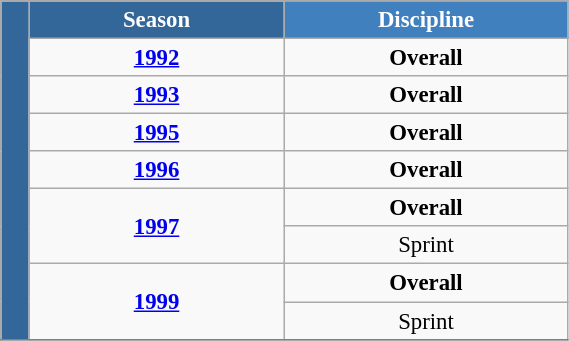<table class="wikitable"  style="font-size:95%; text-align:center; border:gray solid 1px; width:30%;">
<tr style="background:#369; color:white;">
<td rowspan="10" style="width:1%;"></td>
<td rowspan="2" colspan="1" style="width:10%;"><strong>Season</strong></td>
</tr>
<tr style="background-color:#4180be; color:white;">
<td style="width:10%;"><strong>Discipline</strong></td>
</tr>
<tr>
<td><strong><a href='#'>1992</a></strong></td>
<td><strong>Overall</strong></td>
</tr>
<tr>
<td><strong><a href='#'>1993</a></strong></td>
<td><strong>Overall</strong></td>
</tr>
<tr>
<td><strong><a href='#'>1995</a></strong></td>
<td><strong>Overall</strong></td>
</tr>
<tr>
<td><strong><a href='#'>1996</a></strong></td>
<td><strong>Overall</strong></td>
</tr>
<tr>
<td rowspan="2"><strong><a href='#'>1997</a></strong></td>
<td><strong>Overall</strong></td>
</tr>
<tr>
<td>Sprint</td>
</tr>
<tr>
<td rowspan="2"><strong><a href='#'>1999</a></strong></td>
<td><strong>Overall</strong></td>
</tr>
<tr>
<td>Sprint</td>
</tr>
<tr>
</tr>
</table>
